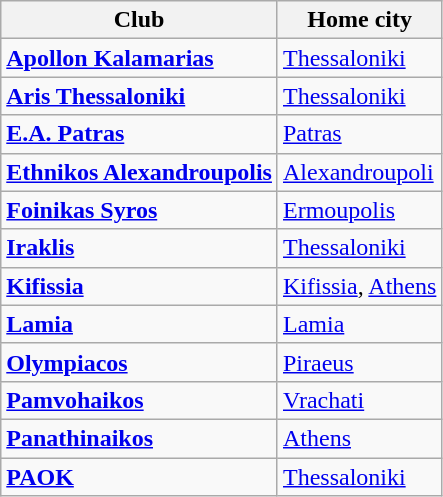<table class="wikitable">
<tr>
<th>Club</th>
<th>Home city</th>
</tr>
<tr>
<td align="left"><strong><a href='#'>Apollon Kalamarias</a></strong></td>
<td><a href='#'>Thessaloniki</a></td>
</tr>
<tr>
<td align="left"><strong><a href='#'>Aris Thessaloniki</a></strong></td>
<td><a href='#'>Thessaloniki</a></td>
</tr>
<tr>
<td align="left"><strong><a href='#'>E.A. Patras</a></strong></td>
<td><a href='#'>Patras</a></td>
</tr>
<tr>
<td align="left"><strong><a href='#'>Ethnikos Alexandroupolis</a></strong></td>
<td><a href='#'>Alexandroupoli</a></td>
</tr>
<tr>
<td align="left"><strong><a href='#'>Foinikas Syros</a></strong></td>
<td><a href='#'>Ermoupolis</a></td>
</tr>
<tr>
<td align="left"><strong><a href='#'>Iraklis</a></strong></td>
<td><a href='#'>Thessaloniki</a></td>
</tr>
<tr>
<td align="left"><strong><a href='#'>Kifissia</a></strong></td>
<td><a href='#'>Kifissia</a>, <a href='#'>Athens</a></td>
</tr>
<tr>
<td align="left"><strong><a href='#'>Lamia</a></strong></td>
<td><a href='#'>Lamia</a></td>
</tr>
<tr>
<td align="left"><strong><a href='#'>Olympiacos</a></strong></td>
<td><a href='#'>Piraeus</a></td>
</tr>
<tr>
<td align="left"><strong><a href='#'>Pamvohaikos</a></strong></td>
<td><a href='#'>Vrachati</a></td>
</tr>
<tr>
<td align="left"><strong><a href='#'>Panathinaikos</a></strong></td>
<td><a href='#'>Athens</a></td>
</tr>
<tr>
<td align="left"><strong><a href='#'>PAOK</a></strong></td>
<td><a href='#'>Thessaloniki</a></td>
</tr>
</table>
